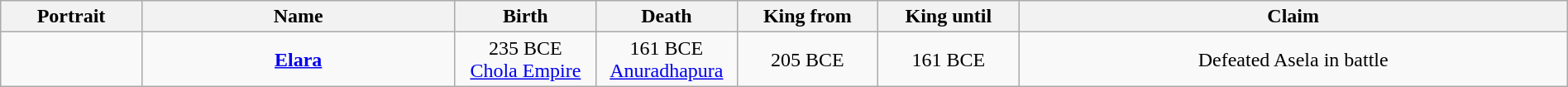<table style="text-align:center; width:100%" class="wikitable">
<tr>
<th width=9%>Portrait</th>
<th width=20%>Name</th>
<th width=9%>Birth</th>
<th width=9%>Death</th>
<th width=9%>King from</th>
<th width=9%>King until</th>
<th width=35%>Claim</th>
</tr>
<tr>
<td></td>
<td><strong><a href='#'>Elara</a></strong></td>
<td>235 BCE<br><a href='#'>Chola Empire</a></td>
<td>161 BCE<br><a href='#'>Anuradhapura</a></td>
<td>205 BCE</td>
<td>161 BCE</td>
<td>Defeated Asela in battle</td>
</tr>
</table>
